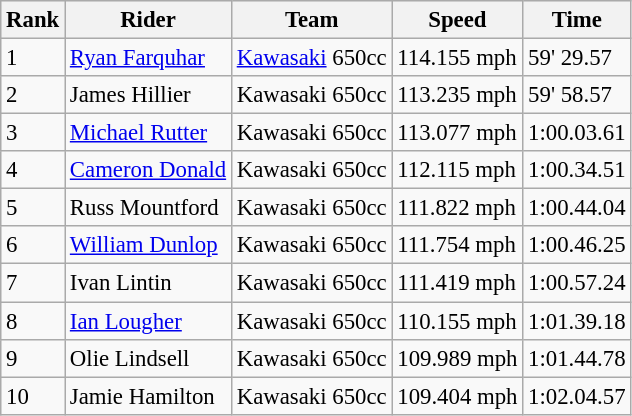<table class="wikitable" style="font-size: 95%;">
<tr style="background:#efefef;">
<th>Rank</th>
<th>Rider</th>
<th>Team</th>
<th>Speed</th>
<th>Time</th>
</tr>
<tr>
<td>1</td>
<td> <a href='#'>Ryan Farquhar</a></td>
<td><a href='#'>Kawasaki</a> 650cc</td>
<td>114.155 mph</td>
<td>59' 29.57</td>
</tr>
<tr>
<td>2</td>
<td> James Hillier</td>
<td>Kawasaki 650cc</td>
<td>113.235 mph</td>
<td>59' 58.57</td>
</tr>
<tr>
<td>3</td>
<td> <a href='#'>Michael Rutter</a></td>
<td>Kawasaki 650cc</td>
<td>113.077 mph</td>
<td>1:00.03.61</td>
</tr>
<tr>
<td>4</td>
<td> <a href='#'>Cameron Donald</a></td>
<td>Kawasaki 650cc</td>
<td>112.115 mph</td>
<td>1:00.34.51</td>
</tr>
<tr>
<td>5</td>
<td> Russ Mountford</td>
<td>Kawasaki 650cc</td>
<td>111.822 mph</td>
<td>1:00.44.04</td>
</tr>
<tr>
<td>6</td>
<td> <a href='#'>William Dunlop</a></td>
<td>Kawasaki 650cc</td>
<td>111.754 mph</td>
<td>1:00.46.25</td>
</tr>
<tr>
<td>7</td>
<td> Ivan Lintin</td>
<td>Kawasaki 650cc</td>
<td>111.419 mph</td>
<td>1:00.57.24</td>
</tr>
<tr>
<td>8</td>
<td> <a href='#'>Ian Lougher</a></td>
<td>Kawasaki 650cc</td>
<td>110.155 mph</td>
<td>1:01.39.18</td>
</tr>
<tr>
<td>9</td>
<td> Olie Lindsell</td>
<td>Kawasaki 650cc</td>
<td>109.989 mph</td>
<td>1:01.44.78</td>
</tr>
<tr>
<td>10</td>
<td> Jamie Hamilton</td>
<td>Kawasaki 650cc</td>
<td>109.404 mph</td>
<td>1:02.04.57</td>
</tr>
</table>
